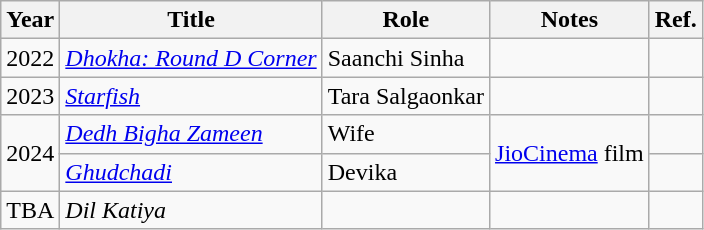<table class="wikitable sortable">
<tr style="text-align:center;">
<th scope="col">Year</th>
<th scope="col">Title</th>
<th scope="col">Role</th>
<th class="unsortable" scope="col">Notes</th>
<th class="unsortable" scope="col">Ref.</th>
</tr>
<tr>
<td>2022</td>
<td><em><a href='#'>Dhokha: Round D Corner</a></em></td>
<td>Saanchi Sinha</td>
<td></td>
<td></td>
</tr>
<tr>
<td>2023</td>
<td><em><a href='#'>Starfish</a></em></td>
<td>Tara Salgaonkar</td>
<td></td>
<td></td>
</tr>
<tr>
<td rowspan=2>2024</td>
<td><em><a href='#'>Dedh Bigha Zameen</a></em></td>
<td>Wife</td>
<td rowspan=2><a href='#'>JioCinema</a> film</td>
<td></td>
</tr>
<tr>
<td><em><a href='#'>Ghudchadi</a></em></td>
<td>Devika</td>
<td></td>
</tr>
<tr>
<td>TBA</td>
<td><em>Dil Katiya</em> </td>
<td></td>
<td></td>
<td></td>
</tr>
</table>
